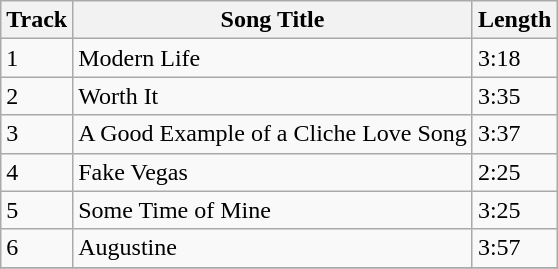<table class="wikitable">
<tr>
<th rowspan="1">Track</th>
<th rowspan="1">Song Title</th>
<th rowspan="1">Length</th>
</tr>
<tr>
<td>1</td>
<td>Modern Life</td>
<td>3:18</td>
</tr>
<tr>
<td>2</td>
<td>Worth It</td>
<td>3:35</td>
</tr>
<tr>
<td>3</td>
<td>A Good Example of a Cliche Love Song</td>
<td>3:37</td>
</tr>
<tr>
<td>4</td>
<td>Fake Vegas</td>
<td>2:25</td>
</tr>
<tr>
<td>5</td>
<td>Some Time of Mine</td>
<td>3:25</td>
</tr>
<tr>
<td>6</td>
<td>Augustine</td>
<td>3:57</td>
</tr>
<tr>
</tr>
</table>
